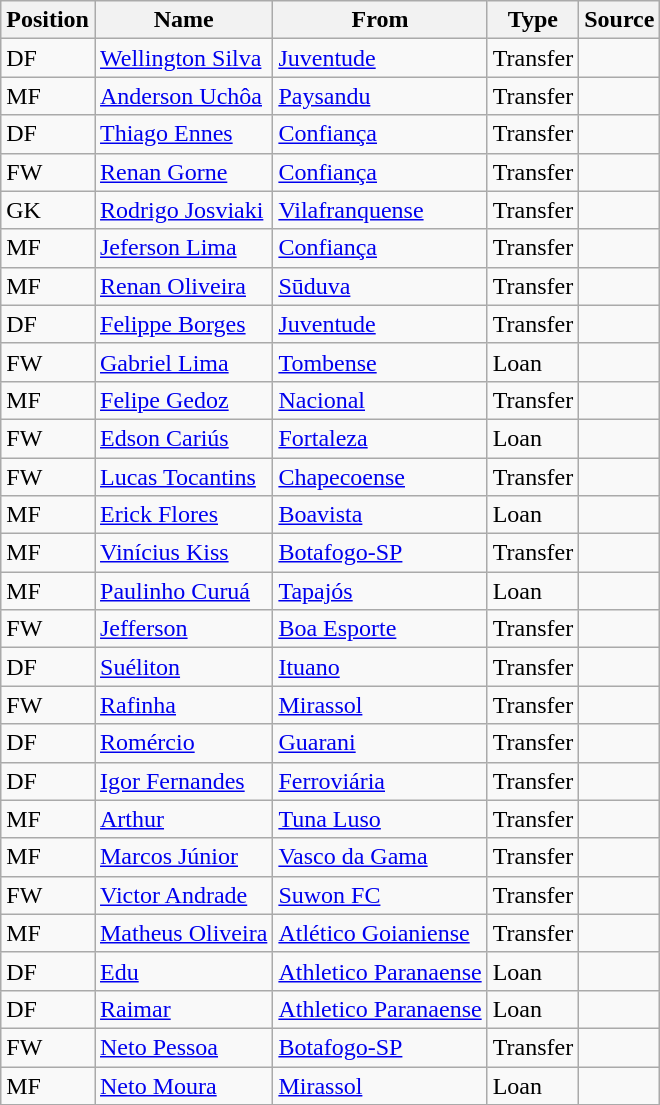<table class="wikitable" style="text-align:"width:100px"; font-size:95%; width:35%;">
<tr>
<th style="background:#00000; color:black; text-align:center;">Position</th>
<th style="background:#00000; color:black; text-align:center;">Name</th>
<th style="background:#00000; color:black; text-align:center;">From</th>
<th style="background:#00000; color:black; text-align:center;">Type</th>
<th style="background:#00000; color:black; text-align:center;">Source</th>
</tr>
<tr>
<td>DF</td>
<td><a href='#'>Wellington Silva</a></td>
<td> <a href='#'>Juventude</a></td>
<td>Transfer</td>
<td></td>
</tr>
<tr>
<td>MF</td>
<td><a href='#'>Anderson Uchôa</a></td>
<td> <a href='#'>Paysandu</a></td>
<td>Transfer</td>
<td></td>
</tr>
<tr>
<td>DF</td>
<td><a href='#'>Thiago Ennes</a></td>
<td> <a href='#'>Confiança</a></td>
<td>Transfer</td>
<td></td>
</tr>
<tr>
<td>FW</td>
<td><a href='#'>Renan Gorne</a></td>
<td> <a href='#'>Confiança</a></td>
<td>Transfer</td>
<td></td>
</tr>
<tr>
<td>GK</td>
<td><a href='#'>Rodrigo Josviaki</a></td>
<td> <a href='#'>Vilafranquense</a></td>
<td>Transfer</td>
<td></td>
</tr>
<tr>
<td>MF</td>
<td><a href='#'>Jeferson Lima</a></td>
<td> <a href='#'>Confiança</a></td>
<td>Transfer</td>
<td></td>
</tr>
<tr>
<td>MF</td>
<td><a href='#'>Renan Oliveira</a></td>
<td> <a href='#'>Sūduva</a></td>
<td>Transfer</td>
<td></td>
</tr>
<tr>
<td>DF</td>
<td><a href='#'>Felippe Borges</a></td>
<td> <a href='#'>Juventude</a></td>
<td>Transfer</td>
<td></td>
</tr>
<tr>
<td>FW</td>
<td><a href='#'>Gabriel Lima</a></td>
<td> <a href='#'>Tombense</a></td>
<td>Loan</td>
<td></td>
</tr>
<tr>
<td>MF</td>
<td><a href='#'>Felipe Gedoz</a></td>
<td> <a href='#'>Nacional</a></td>
<td>Transfer</td>
<td></td>
</tr>
<tr>
<td>FW</td>
<td><a href='#'>Edson Cariús</a></td>
<td> <a href='#'>Fortaleza</a></td>
<td>Loan</td>
<td></td>
</tr>
<tr>
<td>FW</td>
<td><a href='#'>Lucas Tocantins</a></td>
<td> <a href='#'>Chapecoense</a></td>
<td>Transfer</td>
<td></td>
</tr>
<tr>
<td>MF</td>
<td><a href='#'>Erick Flores</a></td>
<td> <a href='#'>Boavista</a></td>
<td>Loan</td>
<td></td>
</tr>
<tr>
<td>MF</td>
<td><a href='#'>Vinícius Kiss</a></td>
<td> <a href='#'>Botafogo-SP</a></td>
<td>Transfer</td>
<td></td>
</tr>
<tr>
<td>MF</td>
<td><a href='#'>Paulinho Curuá</a></td>
<td> <a href='#'>Tapajós</a></td>
<td>Loan</td>
<td></td>
</tr>
<tr>
<td>FW</td>
<td><a href='#'>Jefferson</a></td>
<td> <a href='#'>Boa Esporte</a></td>
<td>Transfer</td>
<td></td>
</tr>
<tr>
<td>DF</td>
<td><a href='#'>Suéliton</a></td>
<td> <a href='#'>Ituano</a></td>
<td>Transfer</td>
<td></td>
</tr>
<tr>
<td>FW</td>
<td><a href='#'>Rafinha</a></td>
<td> <a href='#'>Mirassol</a></td>
<td>Transfer</td>
<td></td>
</tr>
<tr>
<td>DF</td>
<td><a href='#'>Romércio</a></td>
<td> <a href='#'>Guarani</a></td>
<td>Transfer</td>
<td></td>
</tr>
<tr>
<td>DF</td>
<td><a href='#'>Igor Fernandes</a></td>
<td> <a href='#'>Ferroviária</a></td>
<td>Transfer</td>
<td></td>
</tr>
<tr>
<td>MF</td>
<td><a href='#'>Arthur</a></td>
<td> <a href='#'>Tuna Luso</a></td>
<td>Transfer</td>
<td></td>
</tr>
<tr>
<td>MF</td>
<td><a href='#'>Marcos Júnior</a></td>
<td> <a href='#'>Vasco da Gama</a></td>
<td>Transfer</td>
<td></td>
</tr>
<tr>
<td>FW</td>
<td><a href='#'>Victor Andrade</a></td>
<td> <a href='#'>Suwon FC</a></td>
<td>Transfer</td>
<td></td>
</tr>
<tr>
<td>MF</td>
<td><a href='#'>Matheus Oliveira</a></td>
<td> <a href='#'>Atlético Goianiense</a></td>
<td>Transfer</td>
<td></td>
</tr>
<tr>
<td>DF</td>
<td><a href='#'>Edu</a></td>
<td> <a href='#'>Athletico Paranaense</a></td>
<td>Loan</td>
<td></td>
</tr>
<tr>
<td>DF</td>
<td><a href='#'>Raimar</a></td>
<td> <a href='#'>Athletico Paranaense</a></td>
<td>Loan</td>
<td></td>
</tr>
<tr>
<td>FW</td>
<td><a href='#'>Neto Pessoa</a></td>
<td> <a href='#'>Botafogo-SP</a></td>
<td>Transfer</td>
<td></td>
</tr>
<tr>
<td>MF</td>
<td><a href='#'>Neto Moura</a></td>
<td> <a href='#'>Mirassol</a></td>
<td>Loan</td>
<td></td>
</tr>
<tr>
</tr>
</table>
